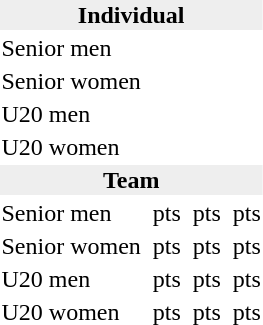<table>
<tr>
<td colspan=7 bgcolor=#eeeeee style=text-align:center;><strong>Individual</strong></td>
</tr>
<tr>
<td>Senior men<br></td>
<td></td>
<td></td>
<td></td>
<td></td>
<td></td>
<td></td>
</tr>
<tr>
<td>Senior women<br></td>
<td></td>
<td></td>
<td></td>
<td></td>
<td></td>
<td></td>
</tr>
<tr>
<td>U20 men<br></td>
<td></td>
<td></td>
<td></td>
<td></td>
<td></td>
<td></td>
</tr>
<tr>
<td>U20 women<br></td>
<td></td>
<td></td>
<td></td>
<td></td>
<td></td>
<td></td>
</tr>
<tr>
<td colspan=7 bgcolor=#eeeeee style=text-align:center;><strong>Team</strong></td>
</tr>
<tr>
<td>Senior men<br></td>
<td style="vertical-align:top;"><small></small></td>
<td>pts</td>
<td style="vertical-align:top;"><small></small></td>
<td>pts</td>
<td style="vertical-align:top;"><small></small></td>
<td>pts</td>
</tr>
<tr>
<td>Senior women<br></td>
<td style="vertical-align:top;"><small></small></td>
<td>pts</td>
<td style="vertical-align:top;"><small></small></td>
<td>pts</td>
<td style="vertical-align:top;"><small></small></td>
<td>pts</td>
</tr>
<tr>
<td>U20 men<br></td>
<td style="vertical-align:top;"><small></small></td>
<td>pts</td>
<td style="vertical-align:top;"><small></small></td>
<td>pts</td>
<td style="vertical-align:top;"><small></small></td>
<td>pts</td>
</tr>
<tr>
<td>U20 women<br></td>
<td style="vertical-align:top;"><small></small></td>
<td>pts</td>
<td style="vertical-align:top;"><small></small></td>
<td>pts</td>
<td style="vertical-align:top;"><small></small></td>
<td>pts</td>
</tr>
</table>
